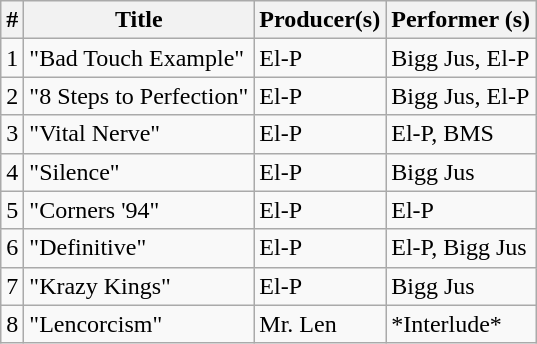<table class="wikitable">
<tr>
<th align="center">#</th>
<th align="center">Title</th>
<th align="center">Producer(s)</th>
<th align="center">Performer (s)</th>
</tr>
<tr>
<td>1</td>
<td>"Bad Touch Example"</td>
<td>El-P</td>
<td>Bigg Jus, El-P</td>
</tr>
<tr>
<td>2</td>
<td>"8 Steps to Perfection"</td>
<td>El-P</td>
<td>Bigg Jus, El-P</td>
</tr>
<tr>
<td>3</td>
<td>"Vital Nerve"</td>
<td>El-P</td>
<td>El-P, BMS</td>
</tr>
<tr>
<td>4</td>
<td>"Silence"</td>
<td>El-P</td>
<td>Bigg Jus</td>
</tr>
<tr>
<td>5</td>
<td>"Corners '94"</td>
<td>El-P</td>
<td>El-P</td>
</tr>
<tr>
<td>6</td>
<td>"Definitive"</td>
<td>El-P</td>
<td>El-P, Bigg Jus</td>
</tr>
<tr>
<td>7</td>
<td>"Krazy Kings"</td>
<td>El-P</td>
<td>Bigg Jus</td>
</tr>
<tr>
<td>8</td>
<td>"Lencorcism"</td>
<td>Mr. Len</td>
<td>*Interlude*</td>
</tr>
</table>
